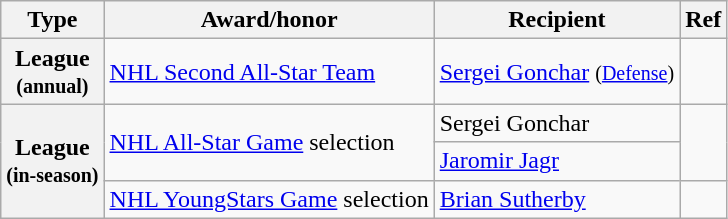<table class="wikitable">
<tr>
<th scope="col">Type</th>
<th scope="col">Award/honor</th>
<th scope="col">Recipient</th>
<th scope="col">Ref</th>
</tr>
<tr>
<th scope="row">League<br><small>(annual)</small></th>
<td><a href='#'>NHL Second All-Star Team</a></td>
<td><a href='#'>Sergei Gonchar</a> <small>(<a href='#'>Defense</a>)</small></td>
<td></td>
</tr>
<tr>
<th scope="row" rowspan="3">League<br><small>(in-season)</small></th>
<td rowspan="2"><a href='#'>NHL All-Star Game</a> selection</td>
<td>Sergei Gonchar</td>
<td rowspan="2"></td>
</tr>
<tr>
<td><a href='#'>Jaromir Jagr</a></td>
</tr>
<tr>
<td><a href='#'>NHL YoungStars Game</a> selection</td>
<td><a href='#'>Brian Sutherby</a></td>
<td></td>
</tr>
</table>
